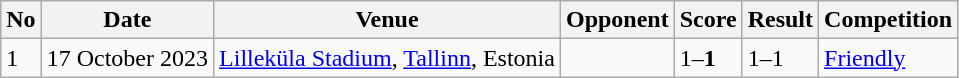<table class="wikitable">
<tr>
<th>No</th>
<th>Date</th>
<th>Venue</th>
<th>Opponent</th>
<th>Score</th>
<th>Result</th>
<th>Competition</th>
</tr>
<tr>
<td>1</td>
<td>17 October 2023</td>
<td><a href='#'>Lilleküla Stadium</a>, <a href='#'>Tallinn</a>, Estonia</td>
<td></td>
<td>1–<strong>1</strong></td>
<td>1–1</td>
<td><a href='#'>Friendly</a></td>
</tr>
</table>
